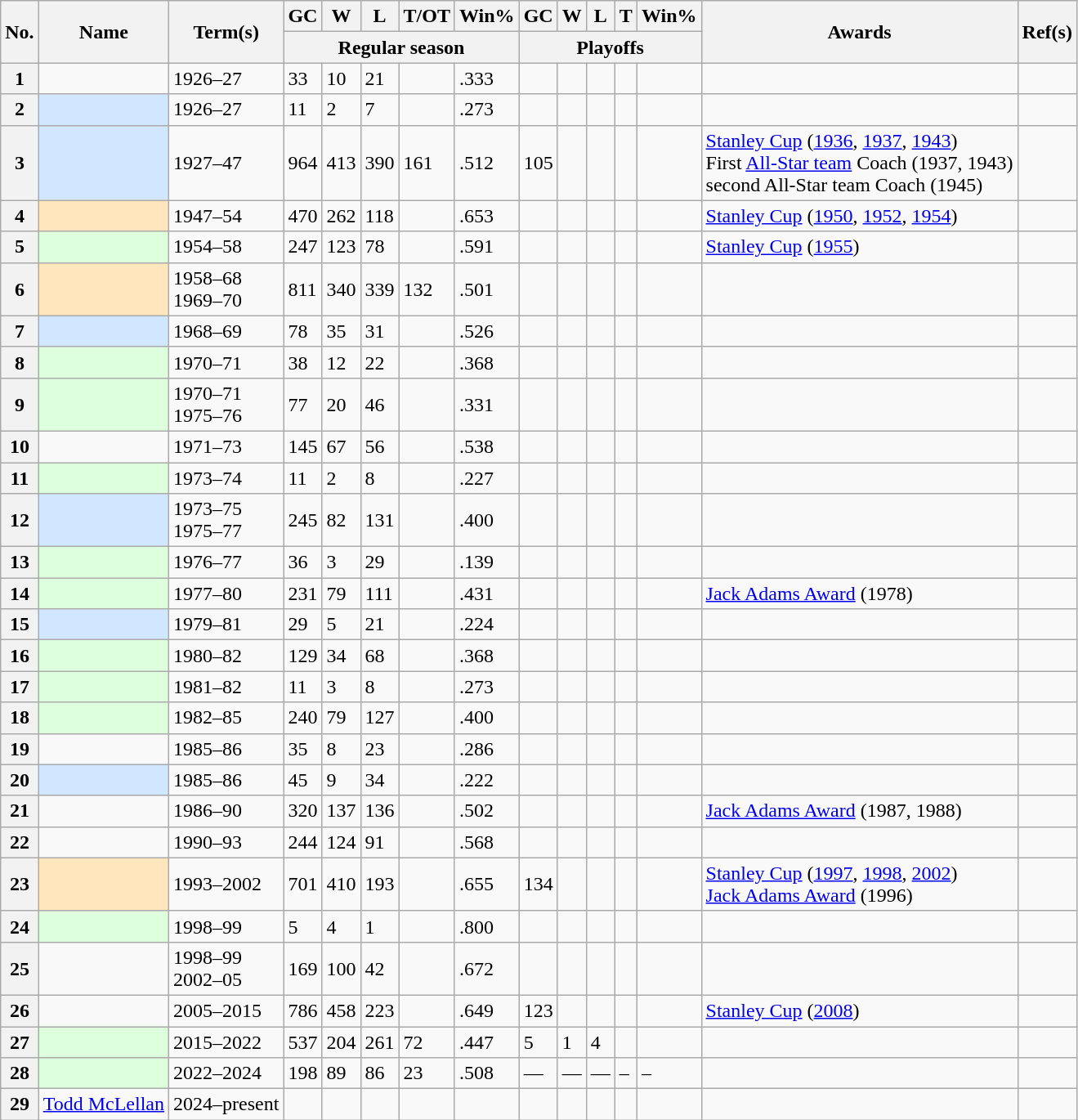<table class="wikitable">
<tr>
<th scope="col" rowspan="2">No.</th>
<th scope="col" rowspan="2">Name</th>
<th scope="col" rowspan="2">Term(s)</th>
<th scope="col">GC</th>
<th scope="col">W</th>
<th scope="col">L</th>
<th scope="col">T/OT</th>
<th scope="col">Win%</th>
<th scope="col">GC</th>
<th scope="col">W</th>
<th scope="col">L</th>
<th scope="col">T</th>
<th scope="col">Win%</th>
<th scope="col" rowspan="2" class="unsortable">Awards</th>
<th scope="col" rowspan="2" class="unsortable">Ref(s)</th>
</tr>
<tr>
<th colspan="5" class="unsortable">Regular season</th>
<th colspan="5" class="unsortable">Playoffs</th>
</tr>
<tr>
<th scope="row">1</th>
<td></td>
<td>1926–27</td>
<td>33</td>
<td>10</td>
<td>21</td>
<td></td>
<td>.333</td>
<td></td>
<td></td>
<td></td>
<td></td>
<td></td>
<td></td>
<td></td>
</tr>
<tr>
<th scope="row">2</th>
<td style="background:#D0E7FF"></td>
<td>1926–27</td>
<td>11</td>
<td>2</td>
<td>7</td>
<td></td>
<td>.273</td>
<td></td>
<td></td>
<td></td>
<td></td>
<td></td>
<td></td>
<td></td>
</tr>
<tr>
<th scope="row">3</th>
<td style="background:#D0E7FF"></td>
<td>1927–47</td>
<td>964</td>
<td>413</td>
<td>390</td>
<td>161</td>
<td>.512</td>
<td>105</td>
<td></td>
<td></td>
<td></td>
<td></td>
<td><a href='#'>Stanley Cup</a> (<a href='#'>1936</a>, <a href='#'>1937</a>, <a href='#'>1943</a>)<br>First <a href='#'>All-Star team</a> Coach (1937, 1943)<br> second All-Star team Coach (1945)</td>
<td></td>
</tr>
<tr>
<th scope="row">4</th>
<td style="background:#FFE6BD"></td>
<td>1947–54</td>
<td>470</td>
<td>262</td>
<td>118</td>
<td></td>
<td>.653</td>
<td></td>
<td></td>
<td></td>
<td></td>
<td></td>
<td><a href='#'>Stanley Cup</a> (<a href='#'>1950</a>, <a href='#'>1952</a>, <a href='#'>1954</a>)</td>
<td></td>
</tr>
<tr>
<th scope="row">5</th>
<td style="background:#ddffdd"></td>
<td>1954–58</td>
<td>247</td>
<td>123</td>
<td>78</td>
<td></td>
<td>.591</td>
<td></td>
<td></td>
<td></td>
<td></td>
<td></td>
<td><a href='#'>Stanley Cup</a> (<a href='#'>1955</a>)</td>
<td></td>
</tr>
<tr>
<th scope="row">6</th>
<td style="background:#FFE6BD"></td>
<td>1958–68<br>1969–70</td>
<td>811</td>
<td>340</td>
<td>339</td>
<td>132</td>
<td>.501</td>
<td></td>
<td></td>
<td></td>
<td></td>
<td></td>
<td></td>
<td></td>
</tr>
<tr>
<th scope="row">7</th>
<td style="background:#D0E7FF"></td>
<td>1968–69</td>
<td>78</td>
<td>35</td>
<td>31</td>
<td></td>
<td>.526</td>
<td></td>
<td></td>
<td></td>
<td></td>
<td></td>
<td></td>
<td></td>
</tr>
<tr>
<th scope="row">8</th>
<td style="background:#ddffdd"></td>
<td>1970–71</td>
<td>38</td>
<td>12</td>
<td>22</td>
<td></td>
<td>.368</td>
<td></td>
<td></td>
<td></td>
<td></td>
<td></td>
<td></td>
<td></td>
</tr>
<tr>
<th scope="row">9</th>
<td style="background:#ddffdd"></td>
<td>1970–71<br>1975–76</td>
<td>77</td>
<td>20</td>
<td>46</td>
<td></td>
<td>.331</td>
<td></td>
<td></td>
<td></td>
<td></td>
<td></td>
<td></td>
<td></td>
</tr>
<tr>
<th scope="row">10</th>
<td></td>
<td>1971–73</td>
<td>145</td>
<td>67</td>
<td>56</td>
<td></td>
<td>.538</td>
<td></td>
<td></td>
<td></td>
<td></td>
<td></td>
<td></td>
<td></td>
</tr>
<tr>
<th scope="row">11</th>
<td style="background:#ddffdd"></td>
<td>1973–74</td>
<td>11</td>
<td>2</td>
<td>8</td>
<td></td>
<td>.227</td>
<td></td>
<td></td>
<td></td>
<td></td>
<td></td>
<td></td>
<td></td>
</tr>
<tr>
<th scope="row">12</th>
<td style="background:#D0E7FF"></td>
<td>1973–75<br>1975–77</td>
<td>245</td>
<td>82</td>
<td>131</td>
<td></td>
<td>.400</td>
<td></td>
<td></td>
<td></td>
<td></td>
<td></td>
<td></td>
<td></td>
</tr>
<tr>
<th scope="row">13</th>
<td style="background:#ddffdd"></td>
<td>1976–77</td>
<td>36</td>
<td>3</td>
<td>29</td>
<td></td>
<td>.139</td>
<td></td>
<td></td>
<td></td>
<td></td>
<td></td>
<td></td>
<td></td>
</tr>
<tr>
<th scope="row">14</th>
<td style="background:#ddffdd"></td>
<td>1977–80</td>
<td>231</td>
<td>79</td>
<td>111</td>
<td></td>
<td>.431</td>
<td></td>
<td></td>
<td></td>
<td></td>
<td></td>
<td><a href='#'>Jack Adams Award</a> (1978)</td>
<td></td>
</tr>
<tr>
<th scope="row">15</th>
<td style="background:#D0E7FF"></td>
<td>1979–81</td>
<td>29</td>
<td>5</td>
<td>21</td>
<td></td>
<td>.224</td>
<td></td>
<td></td>
<td></td>
<td></td>
<td></td>
<td></td>
<td></td>
</tr>
<tr>
<th scope="row">16</th>
<td style="background:#ddffdd"></td>
<td>1980–82</td>
<td>129</td>
<td>34</td>
<td>68</td>
<td></td>
<td>.368</td>
<td></td>
<td></td>
<td></td>
<td></td>
<td></td>
<td></td>
<td></td>
</tr>
<tr>
<th scope="row">17</th>
<td style="background:#ddffdd"></td>
<td>1981–82</td>
<td>11</td>
<td>3</td>
<td>8</td>
<td></td>
<td>.273</td>
<td></td>
<td></td>
<td></td>
<td></td>
<td></td>
<td></td>
<td></td>
</tr>
<tr>
<th scope="row">18</th>
<td style="background:#ddffdd"></td>
<td>1982–85</td>
<td>240</td>
<td>79</td>
<td>127</td>
<td></td>
<td>.400</td>
<td></td>
<td></td>
<td></td>
<td></td>
<td></td>
<td></td>
<td></td>
</tr>
<tr>
<th scope="row">19</th>
<td></td>
<td>1985–86</td>
<td>35</td>
<td>8</td>
<td>23</td>
<td></td>
<td>.286</td>
<td></td>
<td></td>
<td></td>
<td></td>
<td></td>
<td></td>
<td></td>
</tr>
<tr>
<th scope="row">20</th>
<td style="background:#D0E7FF"></td>
<td>1985–86</td>
<td>45</td>
<td>9</td>
<td>34</td>
<td></td>
<td>.222</td>
<td></td>
<td></td>
<td></td>
<td></td>
<td></td>
<td></td>
<td></td>
</tr>
<tr>
<th scope="row">21</th>
<td></td>
<td>1986–90</td>
<td>320</td>
<td>137</td>
<td>136</td>
<td></td>
<td>.502</td>
<td></td>
<td></td>
<td></td>
<td></td>
<td></td>
<td><a href='#'>Jack Adams Award</a> (1987, 1988)</td>
<td></td>
</tr>
<tr>
<th scope="row">22</th>
<td></td>
<td>1990–93</td>
<td>244</td>
<td>124</td>
<td>91</td>
<td></td>
<td>.568</td>
<td></td>
<td></td>
<td></td>
<td></td>
<td></td>
<td></td>
<td></td>
</tr>
<tr>
<th scope="row">23</th>
<td style="background:#FFE6BD"></td>
<td>1993–2002</td>
<td>701</td>
<td>410</td>
<td>193</td>
<td></td>
<td>.655</td>
<td>134</td>
<td></td>
<td></td>
<td></td>
<td></td>
<td><a href='#'>Stanley Cup</a> (<a href='#'>1997</a>, <a href='#'>1998</a>, <a href='#'>2002</a>)<br><a href='#'>Jack Adams Award</a> (1996)</td>
<td></td>
</tr>
<tr>
<th scope="row">24</th>
<td style="background:#DDFFDD"></td>
<td>1998–99</td>
<td>5</td>
<td>4</td>
<td>1</td>
<td></td>
<td>.800</td>
<td></td>
<td></td>
<td></td>
<td></td>
<td></td>
<td></td>
<td></td>
</tr>
<tr>
<th scope="row">25</th>
<td></td>
<td>1998–99<br>2002–05</td>
<td>169</td>
<td>100</td>
<td>42</td>
<td></td>
<td>.672</td>
<td></td>
<td></td>
<td></td>
<td></td>
<td></td>
<td></td>
<td></td>
</tr>
<tr>
<th scope="row">26</th>
<td></td>
<td>2005–2015</td>
<td>786</td>
<td>458</td>
<td>223</td>
<td></td>
<td>.649</td>
<td>123</td>
<td></td>
<td></td>
<td></td>
<td></td>
<td><a href='#'>Stanley Cup</a> (<a href='#'>2008</a>)</td>
<td></td>
</tr>
<tr>
<th scope="row">27</th>
<td style="background:#ddffdd"></td>
<td>2015–2022</td>
<td>537</td>
<td>204</td>
<td>261</td>
<td>72</td>
<td>.447</td>
<td>5</td>
<td>1</td>
<td>4</td>
<td></td>
<td></td>
<td></td>
<td></td>
</tr>
<tr>
<th scope="row">28</th>
<td style="background:#ddffdd"></td>
<td>2022–2024</td>
<td>198</td>
<td>89</td>
<td>86</td>
<td>23</td>
<td>.508</td>
<td>—</td>
<td>—</td>
<td>—</td>
<td>–</td>
<td>–</td>
<td></td>
<td></td>
</tr>
<tr>
<th>29</th>
<td><a href='#'>Todd McLellan</a></td>
<td>2024–present</td>
<td></td>
<td></td>
<td></td>
<td></td>
<td></td>
<td></td>
<td></td>
<td></td>
<td></td>
<td></td>
<td></td>
<td></td>
</tr>
</table>
